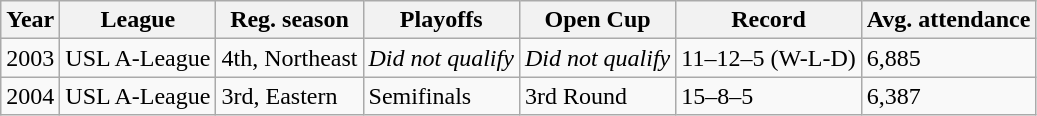<table class="wikitable">
<tr>
<th>Year</th>
<th>League</th>
<th>Reg. season</th>
<th>Playoffs</th>
<th>Open Cup</th>
<th>Record</th>
<th>Avg. attendance</th>
</tr>
<tr>
<td>2003</td>
<td>USL A-League</td>
<td>4th, Northeast</td>
<td><em>Did not qualify</em></td>
<td><em>Did not qualify</em></td>
<td>11–12–5 (W-L-D)</td>
<td>6,885</td>
</tr>
<tr>
<td>2004</td>
<td>USL A-League</td>
<td>3rd, Eastern</td>
<td>Semifinals</td>
<td>3rd Round</td>
<td>15–8–5</td>
<td>6,387</td>
</tr>
</table>
